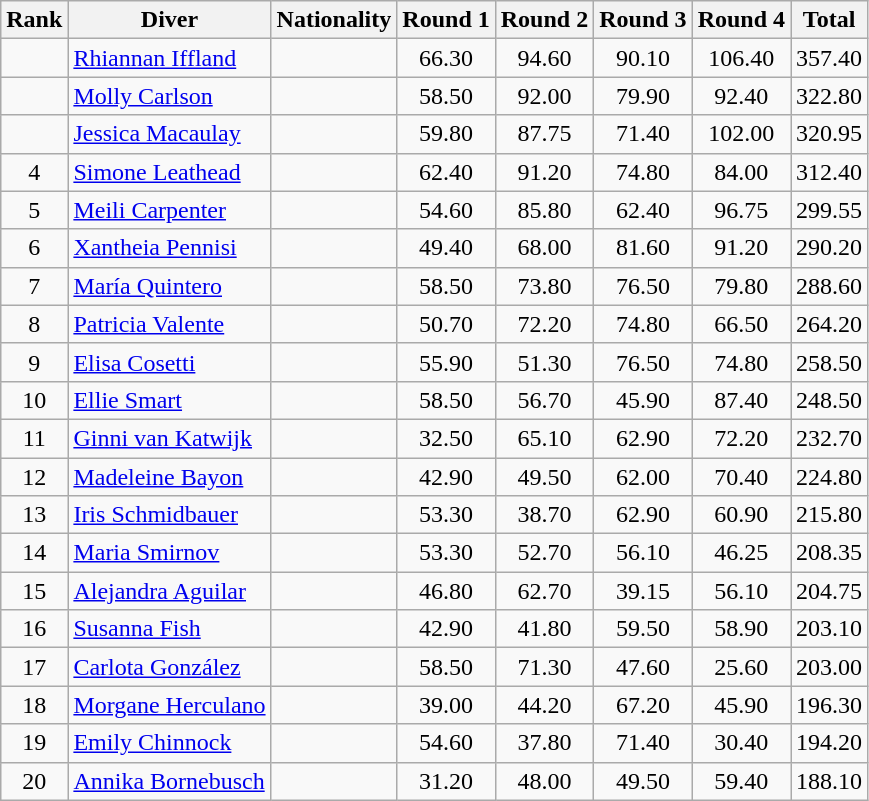<table class="wikitable sortable" style="text-align:center">
<tr>
<th>Rank</th>
<th>Diver</th>
<th>Nationality</th>
<th>Round 1</th>
<th>Round 2</th>
<th>Round 3</th>
<th>Round 4</th>
<th>Total</th>
</tr>
<tr>
<td></td>
<td align=left><a href='#'>Rhiannan Iffland</a></td>
<td align=left></td>
<td>66.30</td>
<td>94.60</td>
<td>90.10</td>
<td>106.40</td>
<td>357.40</td>
</tr>
<tr>
<td></td>
<td align=left><a href='#'>Molly Carlson</a></td>
<td align=left></td>
<td>58.50</td>
<td>92.00</td>
<td>79.90</td>
<td>92.40</td>
<td>322.80</td>
</tr>
<tr>
<td></td>
<td align=left><a href='#'>Jessica Macaulay</a></td>
<td align=left></td>
<td>59.80</td>
<td>87.75</td>
<td>71.40</td>
<td>102.00</td>
<td>320.95</td>
</tr>
<tr>
<td>4</td>
<td align=left><a href='#'>Simone Leathead</a></td>
<td align=left></td>
<td>62.40</td>
<td>91.20</td>
<td>74.80</td>
<td>84.00</td>
<td>312.40</td>
</tr>
<tr>
<td>5</td>
<td align=left><a href='#'>Meili Carpenter</a></td>
<td align=left></td>
<td>54.60</td>
<td>85.80</td>
<td>62.40</td>
<td>96.75</td>
<td>299.55</td>
</tr>
<tr>
<td>6</td>
<td align=left><a href='#'>Xantheia Pennisi</a></td>
<td align=left></td>
<td>49.40</td>
<td>68.00</td>
<td>81.60</td>
<td>91.20</td>
<td>290.20</td>
</tr>
<tr>
<td>7</td>
<td align=left><a href='#'>María Quintero</a></td>
<td align=left></td>
<td>58.50</td>
<td>73.80</td>
<td>76.50</td>
<td>79.80</td>
<td>288.60</td>
</tr>
<tr>
<td>8</td>
<td align=left><a href='#'>Patricia Valente</a></td>
<td align=left></td>
<td>50.70</td>
<td>72.20</td>
<td>74.80</td>
<td>66.50</td>
<td>264.20</td>
</tr>
<tr>
<td>9</td>
<td align=left><a href='#'>Elisa Cosetti</a></td>
<td align=left></td>
<td>55.90</td>
<td>51.30</td>
<td>76.50</td>
<td>74.80</td>
<td>258.50</td>
</tr>
<tr>
<td>10</td>
<td align=left><a href='#'>Ellie Smart</a></td>
<td align=left></td>
<td>58.50</td>
<td>56.70</td>
<td>45.90</td>
<td>87.40</td>
<td>248.50</td>
</tr>
<tr>
<td>11</td>
<td align=left><a href='#'>Ginni van Katwijk</a></td>
<td align=left></td>
<td>32.50</td>
<td>65.10</td>
<td>62.90</td>
<td>72.20</td>
<td>232.70</td>
</tr>
<tr>
<td>12</td>
<td align=left><a href='#'>Madeleine Bayon</a></td>
<td align=left></td>
<td>42.90</td>
<td>49.50</td>
<td>62.00</td>
<td>70.40</td>
<td>224.80</td>
</tr>
<tr>
<td>13</td>
<td align=left><a href='#'>Iris Schmidbauer</a></td>
<td align=left></td>
<td>53.30</td>
<td>38.70</td>
<td>62.90</td>
<td>60.90</td>
<td>215.80</td>
</tr>
<tr>
<td>14</td>
<td align=left><a href='#'>Maria Smirnov</a></td>
<td align=left></td>
<td>53.30</td>
<td>52.70</td>
<td>56.10</td>
<td>46.25</td>
<td>208.35</td>
</tr>
<tr>
<td>15</td>
<td align=left><a href='#'>Alejandra Aguilar</a></td>
<td align=left></td>
<td>46.80</td>
<td>62.70</td>
<td>39.15</td>
<td>56.10</td>
<td>204.75</td>
</tr>
<tr>
<td>16</td>
<td align=left><a href='#'>Susanna Fish</a></td>
<td align=left></td>
<td>42.90</td>
<td>41.80</td>
<td>59.50</td>
<td>58.90</td>
<td>203.10</td>
</tr>
<tr>
<td>17</td>
<td align=left><a href='#'>Carlota González</a></td>
<td align=left></td>
<td>58.50</td>
<td>71.30</td>
<td>47.60</td>
<td>25.60</td>
<td>203.00</td>
</tr>
<tr>
<td>18</td>
<td align=left><a href='#'>Morgane Herculano</a></td>
<td align=left></td>
<td>39.00</td>
<td>44.20</td>
<td>67.20</td>
<td>45.90</td>
<td>196.30</td>
</tr>
<tr>
<td>19</td>
<td align=left><a href='#'>Emily Chinnock</a></td>
<td align=left></td>
<td>54.60</td>
<td>37.80</td>
<td>71.40</td>
<td>30.40</td>
<td>194.20</td>
</tr>
<tr>
<td>20</td>
<td align=left><a href='#'>Annika Bornebusch</a></td>
<td align=left></td>
<td>31.20</td>
<td>48.00</td>
<td>49.50</td>
<td>59.40</td>
<td>188.10</td>
</tr>
</table>
